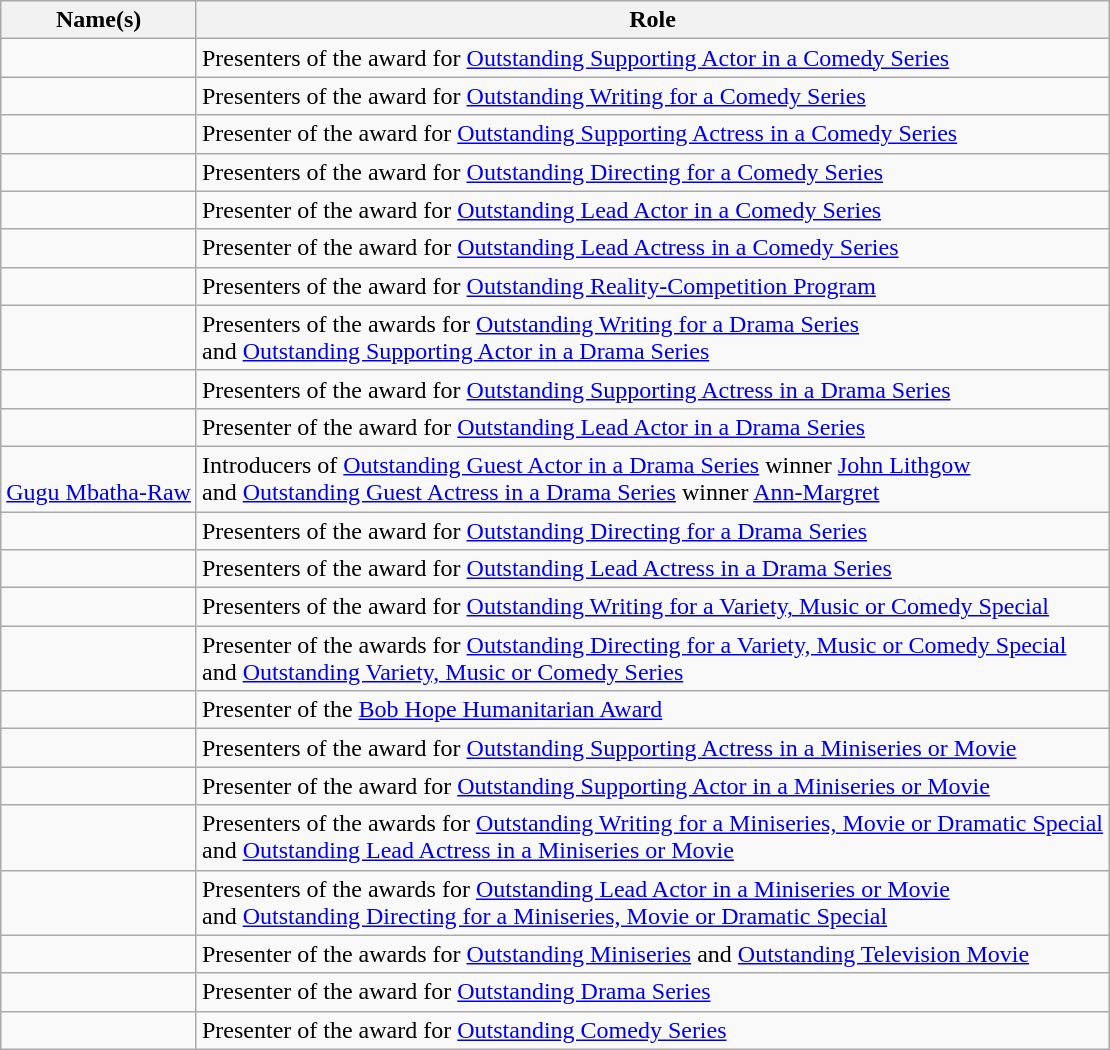<table class="wikitable sortable">
<tr>
<th>Name(s)</th>
<th>Role</th>
</tr>
<tr>
<td><br></td>
<td>Presenters of the award for <a href='#'>Outstanding Supporting Actor in a Comedy Series</a></td>
</tr>
<tr>
<td><br></td>
<td>Presenters of the award for <a href='#'>Outstanding Writing for a Comedy Series</a></td>
</tr>
<tr>
<td></td>
<td>Presenter of the award for <a href='#'>Outstanding Supporting Actress in a Comedy Series</a></td>
</tr>
<tr>
<td><br></td>
<td>Presenters of the award for <a href='#'>Outstanding Directing for a Comedy Series</a></td>
</tr>
<tr>
<td></td>
<td>Presenter of the award for <a href='#'>Outstanding Lead Actor in a Comedy Series</a></td>
</tr>
<tr>
<td></td>
<td>Presenter of the award for <a href='#'>Outstanding Lead Actress in a Comedy Series</a></td>
</tr>
<tr>
<td><br></td>
<td>Presenters of the award for <a href='#'>Outstanding Reality-Competition Program</a></td>
</tr>
<tr>
<td><br></td>
<td>Presenters of the awards for <a href='#'>Outstanding Writing for a Drama Series</a><br>and <a href='#'>Outstanding Supporting Actor in a Drama Series</a></td>
</tr>
<tr>
<td><br></td>
<td>Presenters of the award for <a href='#'>Outstanding Supporting Actress in a Drama Series</a></td>
</tr>
<tr>
<td></td>
<td>Presenter of the award for <a href='#'>Outstanding Lead Actor in a Drama Series</a></td>
</tr>
<tr>
<td><br><a href='#'>Gugu Mbatha-Raw</a></td>
<td>Introducers of <a href='#'>Outstanding Guest Actor in a Drama Series</a> winner <a href='#'>John Lithgow</a> <br>and <a href='#'>Outstanding Guest Actress in a Drama Series</a> winner <a href='#'>Ann-Margret</a></td>
</tr>
<tr>
<td><br></td>
<td>Presenters of the award for <a href='#'>Outstanding Directing for a Drama Series</a></td>
</tr>
<tr>
<td><br></td>
<td>Presenters of the award for <a href='#'>Outstanding Lead Actress in a Drama Series</a></td>
</tr>
<tr>
<td><br></td>
<td>Presenters of the award for <a href='#'>Outstanding Writing for a Variety, Music or Comedy Special</a></td>
</tr>
<tr>
<td></td>
<td>Presenter of the awards for <a href='#'>Outstanding Directing for a Variety, Music or Comedy Special</a><br>and <a href='#'>Outstanding Variety, Music or Comedy Series</a></td>
</tr>
<tr>
<td></td>
<td>Presenter of the <a href='#'>Bob Hope Humanitarian Award</a></td>
</tr>
<tr>
<td><br></td>
<td>Presenters of the award for <a href='#'>Outstanding Supporting Actress in a Miniseries or Movie</a></td>
</tr>
<tr>
<td></td>
<td>Presenter of the award for <a href='#'>Outstanding Supporting Actor in a Miniseries or Movie</a></td>
</tr>
<tr>
<td><br></td>
<td>Presenters of the awards for <a href='#'>Outstanding Writing for a Miniseries, Movie or Dramatic Special</a><br>and <a href='#'>Outstanding Lead Actress in a Miniseries or Movie</a></td>
</tr>
<tr>
<td><br><br></td>
<td>Presenters of the awards for <a href='#'>Outstanding Lead Actor in a Miniseries or Movie</a><br>and <a href='#'>Outstanding Directing for a Miniseries, Movie or Dramatic Special</a></td>
</tr>
<tr>
<td></td>
<td>Presenter of the awards for <a href='#'>Outstanding Miniseries</a> and <a href='#'>Outstanding Television Movie</a></td>
</tr>
<tr>
<td></td>
<td>Presenter of the award for <a href='#'>Outstanding Drama Series</a></td>
</tr>
<tr>
<td></td>
<td>Presenter of the award for <a href='#'>Outstanding Comedy Series</a></td>
</tr>
</table>
